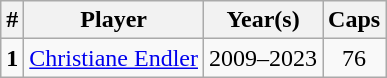<table class="wikitable sortable">
<tr>
<th width=>#</th>
<th width=>Player</th>
<th width=>Year(s)</th>
<th width=>Caps</th>
</tr>
<tr>
<td align=center><strong>1</strong></td>
<td><a href='#'>Christiane Endler</a></td>
<td>2009–2023</td>
<td align=center>76<br></td>
</tr>
</table>
